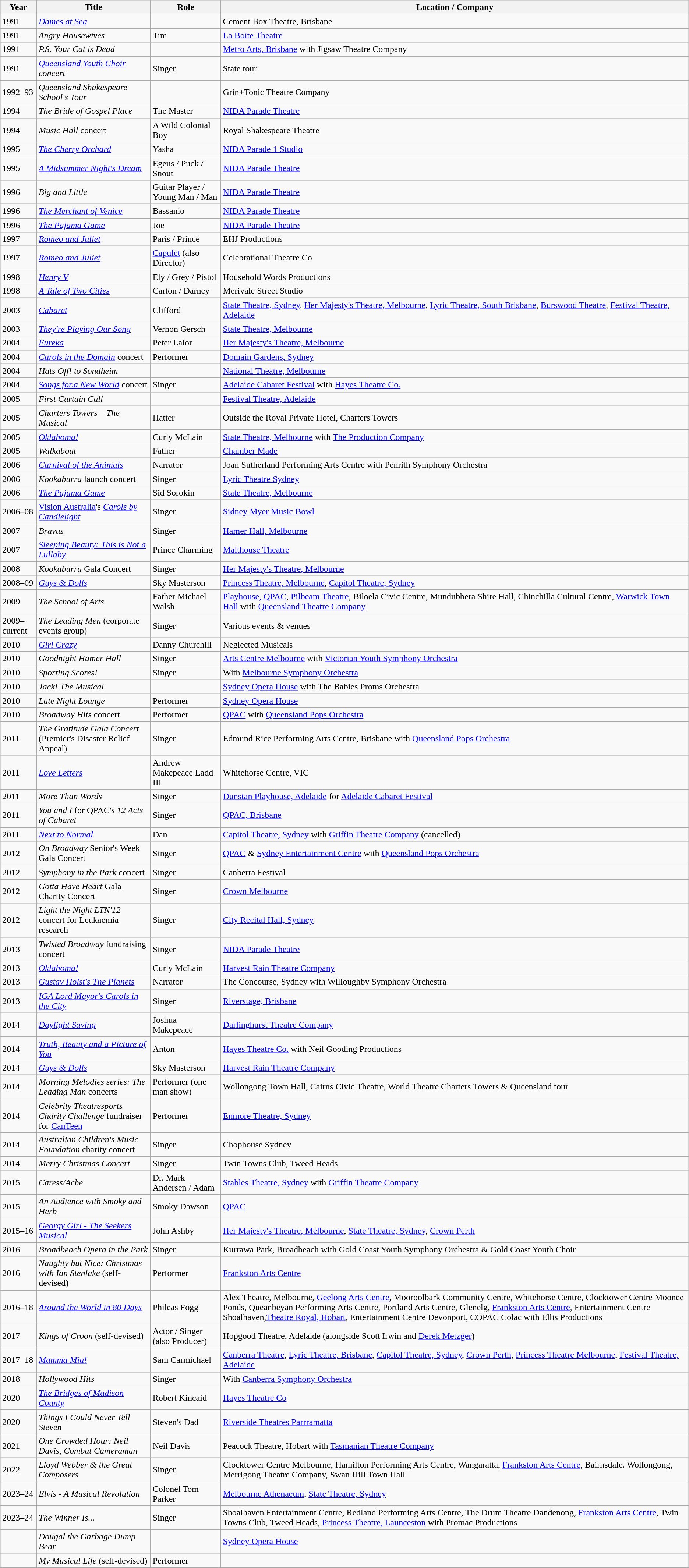<table class="wikitable">
<tr>
<th>Year</th>
<th>Title</th>
<th>Role</th>
<th>Location / Company</th>
</tr>
<tr>
<td>1991</td>
<td><em><a href='#'>Dames at Sea</a></em></td>
<td></td>
<td>Cement Box Theatre, Brisbane</td>
</tr>
<tr>
<td>1991</td>
<td><em>Angry Housewives</em></td>
<td>Tim</td>
<td><a href='#'>La Boite Theatre</a></td>
</tr>
<tr>
<td>1991</td>
<td><em>P.S. Your Cat is Dead</em></td>
<td></td>
<td><a href='#'>Metro Arts, Brisbane</a> with Jigsaw Theatre Company</td>
</tr>
<tr>
<td>1991</td>
<td><em><a href='#'>Queensland Youth Choir</a> concert</em></td>
<td>Singer</td>
<td>State tour</td>
</tr>
<tr>
<td>1992–93</td>
<td><em>Queensland Shakespeare School's Tour</em></td>
<td></td>
<td>Grin+Tonic Theatre Company</td>
</tr>
<tr>
<td>1994</td>
<td><em>The Bride of Gospel Place</em></td>
<td>The Master</td>
<td><a href='#'>NIDA Parade Theatre</a></td>
</tr>
<tr>
<td>1994</td>
<td><em>Music Hall</em> concert</td>
<td>A Wild Colonial Boy</td>
<td>Royal Shakespeare Theatre</td>
</tr>
<tr>
<td>1995</td>
<td><em><a href='#'>The Cherry Orchard</a></em></td>
<td>Yasha</td>
<td><a href='#'>NIDA Parade 1 Studio</a></td>
</tr>
<tr>
<td>1995</td>
<td><em><a href='#'>A Midsummer Night's Dream</a></em></td>
<td>Egeus / Puck / Snout</td>
<td><a href='#'>NIDA Parade Theatre</a></td>
</tr>
<tr>
<td>1996</td>
<td><em>Big and Little</em></td>
<td>Guitar Player / Young Man / Man</td>
<td><a href='#'>NIDA Parade Theatre</a></td>
</tr>
<tr>
<td>1996</td>
<td><em><a href='#'>The Merchant of Venice</a></em></td>
<td>Bassanio</td>
<td><a href='#'>NIDA Parade Theatre</a></td>
</tr>
<tr>
<td>1996</td>
<td><em><a href='#'>The Pajama Game</a></em></td>
<td>Joe</td>
<td><a href='#'>NIDA Parade Theatre</a></td>
</tr>
<tr>
<td>1997</td>
<td><em><a href='#'>Romeo and Juliet</a></em></td>
<td>Paris / Prince</td>
<td>EHJ Productions</td>
</tr>
<tr>
<td>1997</td>
<td><em><a href='#'>Romeo and Juliet</a></em></td>
<td><a href='#'>Capulet</a> (also Director)</td>
<td>Celebrational Theatre Co</td>
</tr>
<tr>
<td>1998</td>
<td><em><a href='#'>Henry V</a></em></td>
<td>Ely / Grey / Pistol</td>
<td>Household Words Productions</td>
</tr>
<tr>
<td>1998</td>
<td><em><a href='#'>A Tale of Two Cities</a></em></td>
<td>Carton / Darney</td>
<td>Merivale Street Studio</td>
</tr>
<tr>
<td>2003</td>
<td><em><a href='#'>Cabaret</a></em></td>
<td>Clifford</td>
<td><a href='#'>State Theatre, Sydney</a>, <a href='#'>Her Majesty's Theatre, Melbourne</a>, <a href='#'>Lyric Theatre, South Brisbane</a>, <a href='#'>Burswood Theatre</a>, <a href='#'>Festival Theatre, Adelaide</a></td>
</tr>
<tr>
<td>2003</td>
<td><em><a href='#'>They're Playing Our Song</a></em></td>
<td>Vernon Gersch</td>
<td><a href='#'>State Theatre, Melbourne</a></td>
</tr>
<tr>
<td>2004</td>
<td><em><a href='#'>Eureka</a></em></td>
<td>Peter Lalor</td>
<td><a href='#'>Her Majesty's Theatre, Melbourne</a></td>
</tr>
<tr>
<td>2004</td>
<td><em><a href='#'>Carols in the Domain</a></em> concert</td>
<td>Performer</td>
<td><a href='#'>Domain Gardens, Sydney</a></td>
</tr>
<tr>
<td>2004</td>
<td><em>Hats Off! to Sondheim</em></td>
<td></td>
<td><a href='#'>National Theatre, Melbourne</a></td>
</tr>
<tr>
<td>2004</td>
<td><em><a href='#'>Songs for.a New World</a></em> concert</td>
<td>Singer</td>
<td><a href='#'>Adelaide Cabaret Festival</a> with <a href='#'>Hayes Theatre Co.</a></td>
</tr>
<tr>
<td>2005</td>
<td><em>First Curtain Call</em></td>
<td></td>
<td><a href='#'>Festival Theatre, Adelaide</a></td>
</tr>
<tr>
<td>2005</td>
<td><em>Charters Towers – The Musical</em></td>
<td>Hatter</td>
<td>Outside the Royal Private Hotel, Charters Towers</td>
</tr>
<tr>
<td>2005</td>
<td><em><a href='#'>Oklahoma!</a></em></td>
<td>Curly McLain</td>
<td><a href='#'>State Theatre, Melbourne</a> with <a href='#'>The Production Company</a></td>
</tr>
<tr>
<td>2005</td>
<td><em>Walkabout</em></td>
<td>Father</td>
<td><a href='#'>Chamber Made</a></td>
</tr>
<tr>
<td>2006</td>
<td><em><a href='#'>Carnival of the Animals</a></em></td>
<td>Narrator</td>
<td>Joan Sutherland Performing Arts Centre with Penrith Symphony Orchestra</td>
</tr>
<tr>
<td>2006</td>
<td><em>Kookaburra</em> launch concert</td>
<td>Singer</td>
<td><a href='#'>Lyric Theatre Sydney</a></td>
</tr>
<tr>
<td>2006</td>
<td><em><a href='#'>The Pajama Game</a></em></td>
<td>Sid Sorokin</td>
<td><a href='#'>State Theatre, Melbourne</a></td>
</tr>
<tr>
<td>2006–08</td>
<td><a href='#'>Vision Australia</a>'s <em><a href='#'>Carols by Candlelight</a></em></td>
<td>Singer</td>
<td><a href='#'>Sidney Myer Music Bowl</a></td>
</tr>
<tr>
<td>2007</td>
<td><em>Bravus</em></td>
<td>Singer</td>
<td><a href='#'>Hamer Hall, Melbourne</a></td>
</tr>
<tr>
<td>2007</td>
<td><em><a href='#'>Sleeping Beauty: This is Not a Lullaby</a></em></td>
<td>Prince Charming</td>
<td><a href='#'>Malthouse Theatre</a></td>
</tr>
<tr>
<td>2008</td>
<td><em>Kookaburra</em> Gala Concert</td>
<td>Singer</td>
<td><a href='#'>Her Majesty's Theatre, Melbourne</a></td>
</tr>
<tr>
<td>2008–09</td>
<td><em><a href='#'>Guys & Dolls</a></em></td>
<td>Sky Masterson</td>
<td><a href='#'>Princess Theatre, Melbourne</a>, <a href='#'>Capitol Theatre, Sydney</a></td>
</tr>
<tr>
<td>2009</td>
<td><em>The School of Arts</em></td>
<td>Father Michael Walsh</td>
<td><a href='#'>Playhouse, QPAC</a>, <a href='#'>Pilbeam Theatre</a>, Biloela Civic Centre, Mundubbera Shire Hall, Chinchilla Cultural Centre, <a href='#'>Warwick Town Hall</a> with <a href='#'>Queensland Theatre Company</a></td>
</tr>
<tr>
<td>2009–current</td>
<td><em>The Leading Men</em> (corporate events group)</td>
<td>Singer</td>
<td>Various events & venues</td>
</tr>
<tr>
<td>2010</td>
<td><em><a href='#'>Girl Crazy</a></em></td>
<td>Danny Churchill</td>
<td>Neglected Musicals</td>
</tr>
<tr>
<td>2010</td>
<td><em>Goodnight Hamer Hall</em></td>
<td>Singer</td>
<td><a href='#'>Arts Centre Melbourne</a> with <a href='#'>Victorian Youth Symphony Orchestra</a></td>
</tr>
<tr>
<td>2010</td>
<td><em>Sporting Scores!</em></td>
<td>Singer</td>
<td>With <a href='#'>Melbourne Symphony Orchestra</a></td>
</tr>
<tr>
<td>2010</td>
<td><em>Jack! The Musical</em></td>
<td></td>
<td><a href='#'>Sydney Opera House</a> with The Babies Proms Orchestra</td>
</tr>
<tr>
<td>2010</td>
<td><em>Late Night Lounge</em></td>
<td>Performer</td>
<td><a href='#'>Sydney Opera House</a></td>
</tr>
<tr>
<td>2010</td>
<td><em>Broadway Hits</em> concert</td>
<td>Performer</td>
<td><a href='#'>QPAC</a> with <a href='#'>Queensland Pops Orchestra</a></td>
</tr>
<tr>
<td>2011</td>
<td><em>The Gratitude Gala Concert</em> (Premier's Disaster Relief Appeal)</td>
<td>Singer</td>
<td>Edmund Rice Performing Arts Centre, Brisbane with <a href='#'>Queensland Pops Orchestra</a></td>
</tr>
<tr>
<td>2011</td>
<td><em><a href='#'>Love Letters</a></em></td>
<td>Andrew Makepeace Ladd III</td>
<td>Whitehorse Centre, VIC</td>
</tr>
<tr>
<td>2011</td>
<td><em>More Than Words</em></td>
<td>Singer</td>
<td><a href='#'>Dunstan Playhouse, Adelaide</a> for <a href='#'>Adelaide Cabaret Festival</a></td>
</tr>
<tr>
<td>2011</td>
<td><em>You and I</em> for QPAC's <em>12 Acts of Cabaret</em></td>
<td>Singer</td>
<td><a href='#'>QPAC, Brisbane</a></td>
</tr>
<tr>
<td>2011</td>
<td><em><a href='#'>Next to Normal</a></em></td>
<td>Dan</td>
<td><a href='#'>Capitol Theatre, Sydney</a> with <a href='#'>Griffin Theatre Company</a> (cancelled)</td>
</tr>
<tr>
<td>2012</td>
<td><em>On Broadway</em> Senior's Week Gala Concert</td>
<td>Singer</td>
<td><a href='#'>QPAC</a> & <a href='#'>Sydney Entertainment Centre</a> with <a href='#'>Queensland Pops Orchestra</a></td>
</tr>
<tr>
<td>2012</td>
<td><em>Symphony in the Park</em> concert</td>
<td>Singer</td>
<td>Canberra Festival</td>
</tr>
<tr>
<td>2012</td>
<td><em>Gotta Have Heart</em> Gala Charity Concert</td>
<td>Singer</td>
<td><a href='#'>Crown Melbourne</a></td>
</tr>
<tr>
<td>2012</td>
<td><em>Light the Night LTN'12</em> concert for Leukaemia research</td>
<td>Singer</td>
<td><a href='#'>City Recital Hall, Sydney</a></td>
</tr>
<tr>
<td>2013</td>
<td><em>Twisted Broadway</em> fundraising concert</td>
<td>Singer</td>
<td><a href='#'>NIDA Parade Theatre</a></td>
</tr>
<tr>
<td>2013</td>
<td><em><a href='#'>Oklahoma!</a></em></td>
<td>Curly McLain</td>
<td><a href='#'>Harvest Rain Theatre Company</a></td>
</tr>
<tr>
<td>2013</td>
<td><em><a href='#'>Gustav Holst's The Planets</a></em></td>
<td>Narrator</td>
<td>The Concourse, Sydney with Willoughby Symphony Orchestra</td>
</tr>
<tr>
<td>2013</td>
<td><em><a href='#'>IGA Lord Mayor's Carols in the City</a></em></td>
<td>Singer</td>
<td><a href='#'>Riverstage, Brisbane</a></td>
</tr>
<tr>
<td>2014</td>
<td><em><a href='#'>Daylight Saving</a></em></td>
<td>Joshua Makepeace</td>
<td><a href='#'>Darlinghurst Theatre Company</a></td>
</tr>
<tr>
<td>2014</td>
<td><em><a href='#'>Truth, Beauty and a Picture of You</a></em></td>
<td>Anton</td>
<td><a href='#'>Hayes Theatre Co.</a> with Neil Gooding Productions</td>
</tr>
<tr>
<td>2014</td>
<td><em><a href='#'>Guys & Dolls</a></em></td>
<td>Sky Masterson</td>
<td><a href='#'>Harvest Rain Theatre Company</a></td>
</tr>
<tr>
<td>2014</td>
<td><em>Morning Melodies series: The Leading Man</em> concerts</td>
<td>Performer (one man show)</td>
<td>Wollongong Town Hall, Cairns Civic Theatre, World Theatre Charters Towers & Queensland tour</td>
</tr>
<tr>
<td>2014</td>
<td><em>Celebrity Theatresports Charity Challenge</em> fundraiser for <a href='#'>CanTeen</a></td>
<td>Performer</td>
<td><a href='#'>Enmore Theatre, Sydney</a></td>
</tr>
<tr>
<td>2014</td>
<td><em>Australian Children's Music Foundation</em> charity concert</td>
<td>Singer</td>
<td>Chophouse Sydney</td>
</tr>
<tr>
<td>2014</td>
<td><em>Merry Christmas Concert</em></td>
<td>Singer</td>
<td>Twin Towns Club, Tweed Heads</td>
</tr>
<tr>
<td>2015</td>
<td><em>Caress/Ache</em></td>
<td>Dr. Mark Andersen / Adam</td>
<td><a href='#'>Stables Theatre, Sydney</a> with <a href='#'>Griffin Theatre Company</a></td>
</tr>
<tr>
<td>2015</td>
<td><em>An Audience with Smoky and Herb</em></td>
<td>Smoky Dawson</td>
<td><a href='#'>QPAC</a></td>
</tr>
<tr>
<td>2015–16</td>
<td><em><a href='#'>Georgy Girl - The Seekers Musical</a></em></td>
<td>John Ashby</td>
<td><a href='#'>Her Majesty's Theatre, Melbourne</a>, <a href='#'>State Theatre, Sydney</a>, <a href='#'>Crown Perth</a></td>
</tr>
<tr>
<td>2016</td>
<td><em>Broadbeach Opera in the Park</em></td>
<td>Singer</td>
<td>Kurrawa Park, Broadbeach with Gold Coast Youth Symphony Orchestra & Gold Coast Youth Choir</td>
</tr>
<tr>
<td>2016</td>
<td><em>Naughty but Nice: Christmas with Ian Stenlake</em> (self-devised)</td>
<td>Performer</td>
<td><a href='#'>Frankston Arts Centre</a></td>
</tr>
<tr>
<td>2016–18</td>
<td><em><a href='#'>Around the World in 80 Days</a></em></td>
<td>Phileas Fogg</td>
<td>Alex Theatre, Melbourne, <a href='#'>Geelong Arts Centre</a>, Mooroolbark Community Centre, Whitehorse Centre, Clocktower Centre Moonee Ponds, Queanbeyan Performing Arts Centre, Portland Arts Centre, Glenelg, <a href='#'>Frankston Arts Centre</a>, Entertainment Centre Shoalhaven,<a href='#'>Theatre Royal, Hobart</a>, Entertainment Centre Devonport, COPAC Colac with Ellis Productions</td>
</tr>
<tr>
<td>2017</td>
<td><em>Kings of Croon</em> (self-devised)</td>
<td>Actor / Singer (also Producer)</td>
<td>Hopgood Theatre, Adelaide (alongside Scott Irwin and <a href='#'>Derek Metzger</a>)</td>
</tr>
<tr>
<td>2017–18</td>
<td><em><a href='#'>Mamma Mia!</a></em></td>
<td>Sam Carmichael</td>
<td><a href='#'>Canberra Theatre</a>, <a href='#'>Lyric Theatre, Brisbane</a>, <a href='#'>Capitol Theatre, Sydney</a>, <a href='#'>Crown Perth</a>, <a href='#'>Princess Theatre Melbourne</a>, <a href='#'>Festival Theatre, Adelaide</a></td>
</tr>
<tr>
<td>2018</td>
<td><em>Hollywood Hits</em></td>
<td>Singer</td>
<td>With <a href='#'>Canberra Symphony Orchestra</a></td>
</tr>
<tr>
<td>2020</td>
<td><em><a href='#'>The Bridges of Madison County</a></em></td>
<td>Robert Kincaid</td>
<td><a href='#'>Hayes Theatre Co</a></td>
</tr>
<tr>
<td>2020</td>
<td><em>Things I Could Never Tell Steven</em></td>
<td>Steven's Dad</td>
<td><a href='#'>Riverside Theatres Parrramatta</a></td>
</tr>
<tr>
<td>2021</td>
<td><em>One Crowded Hour: Neil Davis, Combat Cameraman</em></td>
<td>Neil Davis</td>
<td>Peacock Theatre, Hobart with <a href='#'>Tasmanian Theatre Company</a></td>
</tr>
<tr>
<td>2022</td>
<td><em>Lloyd Webber & the Great Composers</em></td>
<td>Singer</td>
<td>Clocktower Centre Melbourne, Hamilton Performing Arts Centre, Wangaratta, <a href='#'>Frankston Arts Centre</a>, Bairnsdale. Wollongong, Merrigong Theatre Company, Swan Hill Town Hall</td>
</tr>
<tr>
<td>2023–24</td>
<td><em>Elvis - A Musical Revolution</em></td>
<td>Colonel Tom Parker</td>
<td><a href='#'>Melbourne Athenaeum</a>, <a href='#'>State Theatre, Sydney</a></td>
</tr>
<tr>
<td>2023–24</td>
<td><em>The Winner Is...</em></td>
<td>Singer</td>
<td>Shoalhaven Entertainment Centre, Redland Performing Arts Centre, The Drum Theatre Dandenong, <a href='#'>Frankston Arts Centre</a>, Twin Towns Club, Tweed Heads, <a href='#'>Princess Theatre, Launceston</a> with Promac Productions</td>
</tr>
<tr>
<td></td>
<td><em>Dougal the Garbage Dump Bear</em></td>
<td></td>
<td><a href='#'>Sydney Opera House</a></td>
</tr>
<tr>
<td></td>
<td><em>My Musical Life</em> (self-devised)</td>
<td>Performer</td>
<td></td>
</tr>
</table>
